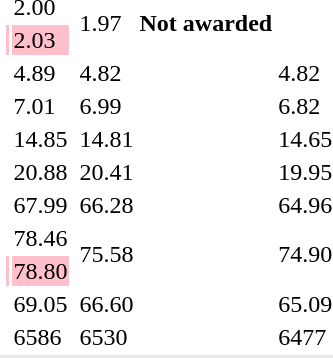<table>
<tr>
<td rowspan=2></td>
<td></td>
<td>2.00</td>
<td rowspan=2><br></td>
<td rowspan=2>1.97</td>
<th rowspan=2>Not awarded</th>
<th rowspan=2></th>
</tr>
<tr bgcolor=pink>
<td></td>
<td>2.03<br></td>
</tr>
<tr>
<td></td>
<td></td>
<td>4.89<br> </td>
<td></td>
<td>4.82</td>
<td></td>
<td>4.82</td>
</tr>
<tr>
<td></td>
<td></td>
<td>7.01</td>
<td></td>
<td>6.99</td>
<td></td>
<td>6.82<br></td>
</tr>
<tr>
<td></td>
<td></td>
<td>14.85<br></td>
<td></td>
<td>14.81</td>
<td></td>
<td>14.65</td>
</tr>
<tr>
<td></td>
<td></td>
<td>20.88</td>
<td></td>
<td>20.41<br></td>
<td></td>
<td>19.95</td>
</tr>
<tr>
<td></td>
<td></td>
<td>67.99</td>
<td></td>
<td>66.28<br></td>
<td></td>
<td>64.96</td>
</tr>
<tr>
<td rowspan=2></td>
<td></td>
<td>78.46<br></td>
<td rowspan=2></td>
<td rowspan=2>75.58<br></td>
<td rowspan=2></td>
<td rowspan=2>74.90<br></td>
</tr>
<tr bgcolor=pink>
<td></td>
<td>78.80<br></td>
</tr>
<tr>
<td></td>
<td></td>
<td>69.05<br></td>
<td></td>
<td>66.60<br></td>
<td></td>
<td>65.09</td>
</tr>
<tr>
<td></td>
<td></td>
<td>6586<br></td>
<td></td>
<td>6530<br></td>
<td></td>
<td>6477<br></td>
</tr>
<tr style="background:#e8e8e8;">
<td colspan=7></td>
</tr>
</table>
